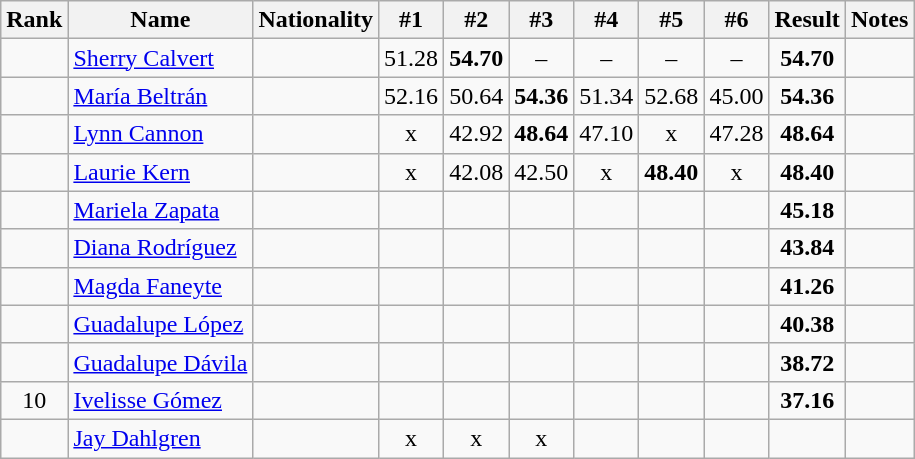<table class="wikitable sortable" style="text-align:center">
<tr>
<th>Rank</th>
<th>Name</th>
<th>Nationality</th>
<th>#1</th>
<th>#2</th>
<th>#3</th>
<th>#4</th>
<th>#5</th>
<th>#6</th>
<th>Result</th>
<th>Notes</th>
</tr>
<tr>
<td></td>
<td align=left><a href='#'>Sherry Calvert</a></td>
<td align=left></td>
<td>51.28</td>
<td><strong>54.70</strong></td>
<td>–</td>
<td>–</td>
<td>–</td>
<td>–</td>
<td><strong>54.70</strong></td>
<td></td>
</tr>
<tr>
<td></td>
<td align=left><a href='#'>María Beltrán</a></td>
<td align=left></td>
<td>52.16</td>
<td>50.64</td>
<td><strong>54.36</strong></td>
<td>51.34</td>
<td>52.68</td>
<td>45.00</td>
<td><strong>54.36</strong></td>
<td></td>
</tr>
<tr>
<td></td>
<td align=left><a href='#'>Lynn Cannon</a></td>
<td align=left></td>
<td>x</td>
<td>42.92</td>
<td><strong>48.64</strong></td>
<td>47.10</td>
<td>x</td>
<td>47.28</td>
<td><strong>48.64</strong></td>
<td></td>
</tr>
<tr>
<td></td>
<td align=left><a href='#'>Laurie Kern</a></td>
<td align=left></td>
<td>x</td>
<td>42.08</td>
<td>42.50</td>
<td>x</td>
<td><strong>48.40</strong></td>
<td>x</td>
<td><strong>48.40</strong></td>
<td></td>
</tr>
<tr>
<td></td>
<td align=left><a href='#'>Mariela Zapata</a></td>
<td align=left></td>
<td></td>
<td></td>
<td></td>
<td></td>
<td></td>
<td></td>
<td><strong>45.18</strong></td>
<td></td>
</tr>
<tr>
<td></td>
<td align=left><a href='#'>Diana Rodríguez</a></td>
<td align=left></td>
<td></td>
<td></td>
<td></td>
<td></td>
<td></td>
<td></td>
<td><strong>43.84</strong></td>
<td></td>
</tr>
<tr>
<td></td>
<td align=left><a href='#'>Magda Faneyte</a></td>
<td align=left></td>
<td></td>
<td></td>
<td></td>
<td></td>
<td></td>
<td></td>
<td><strong>41.26</strong></td>
<td></td>
</tr>
<tr>
<td></td>
<td align=left><a href='#'>Guadalupe López</a></td>
<td align=left></td>
<td></td>
<td></td>
<td></td>
<td></td>
<td></td>
<td></td>
<td><strong>40.38</strong></td>
<td></td>
</tr>
<tr>
<td></td>
<td align=left><a href='#'>Guadalupe Dávila</a></td>
<td align=left></td>
<td></td>
<td></td>
<td></td>
<td></td>
<td></td>
<td></td>
<td><strong>38.72</strong></td>
<td></td>
</tr>
<tr>
<td>10</td>
<td align=left><a href='#'>Ivelisse Gómez</a></td>
<td align=left></td>
<td></td>
<td></td>
<td></td>
<td></td>
<td></td>
<td></td>
<td><strong>37.16</strong></td>
<td></td>
</tr>
<tr>
<td></td>
<td align=left><a href='#'>Jay Dahlgren</a></td>
<td align=left></td>
<td>x</td>
<td>x</td>
<td>x</td>
<td></td>
<td></td>
<td></td>
<td><strong></strong></td>
<td></td>
</tr>
</table>
